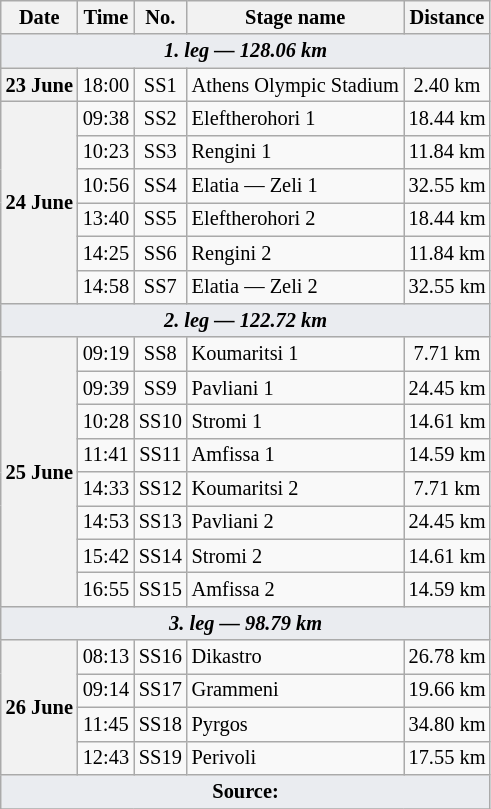<table class="wikitable" style="font-size: 85%;">
<tr>
<th>Date</th>
<th>Time</th>
<th>No.</th>
<th>Stage name</th>
<th>Distance</th>
</tr>
<tr>
<td style="background-color:#EAECF0; text-align:center" colspan="5"><strong><em>1. leg — 128.06 km</em></strong></td>
</tr>
<tr>
<th rowspan="1">23 June</th>
<td align="center">18:00</td>
<td align="center">SS1</td>
<td>Athens Olympic Stadium</td>
<td align="center">2.40 km</td>
</tr>
<tr>
<th rowspan="6">24 June</th>
<td align="center">09:38</td>
<td align="center">SS2</td>
<td>Eleftherohori 1</td>
<td align="center">18.44 km</td>
</tr>
<tr>
<td align="center">10:23</td>
<td align="center">SS3</td>
<td>Rengini 1</td>
<td align="center">11.84 km</td>
</tr>
<tr>
<td align="center">10:56</td>
<td align="center">SS4</td>
<td>Elatia — Zeli 1</td>
<td align="center">32.55 km</td>
</tr>
<tr>
<td align="center">13:40</td>
<td align="center">SS5</td>
<td>Eleftherohori 2</td>
<td align="center">18.44 km</td>
</tr>
<tr>
<td align="center">14:25</td>
<td align="center">SS6</td>
<td>Rengini 2</td>
<td align="center">11.84 km</td>
</tr>
<tr>
<td align="center">14:58</td>
<td align="center">SS7</td>
<td>Elatia — Zeli 2</td>
<td align="center">32.55 km</td>
</tr>
<tr>
<td style="background-color:#EAECF0; text-align:center" colspan="5"><strong><em>2. leg — 122.72 km</em></strong></td>
</tr>
<tr>
<th rowspan="8">25 June</th>
<td align="center">09:19</td>
<td align="center">SS8</td>
<td>Koumaritsi 1</td>
<td align="center">7.71 km</td>
</tr>
<tr>
<td align="center">09:39</td>
<td align="center">SS9</td>
<td>Pavliani 1</td>
<td align="center">24.45 km</td>
</tr>
<tr>
<td align="center">10:28</td>
<td align="center">SS10</td>
<td>Stromi 1</td>
<td align="center">14.61 km</td>
</tr>
<tr>
<td align="center">11:41</td>
<td align="center">SS11</td>
<td>Amfissa 1</td>
<td align="center">14.59 km</td>
</tr>
<tr>
<td align="center">14:33</td>
<td align="center">SS12</td>
<td>Koumaritsi 2</td>
<td align="center">7.71 km</td>
</tr>
<tr>
<td align="center">14:53</td>
<td align="center">SS13</td>
<td>Pavliani 2</td>
<td align="center">24.45 km</td>
</tr>
<tr>
<td align="center">15:42</td>
<td align="center">SS14</td>
<td>Stromi 2</td>
<td align="center">14.61 km</td>
</tr>
<tr>
<td align="center">16:55</td>
<td align="center">SS15</td>
<td>Amfissa 2</td>
<td align="center">14.59 km</td>
</tr>
<tr>
<td style="background-color:#EAECF0; text-align:center" colspan="5"><strong><em>3. leg — 98.79 km</em></strong></td>
</tr>
<tr>
<th rowspan="4">26 June</th>
<td align="center">08:13</td>
<td align="center">SS16</td>
<td>Dikastro</td>
<td align="center">26.78 km</td>
</tr>
<tr>
<td align="center">09:14</td>
<td align="center">SS17</td>
<td>Grammeni</td>
<td align="center">19.66 km</td>
</tr>
<tr>
<td align="center">11:45</td>
<td align="center">SS18</td>
<td>Pyrgos</td>
<td align="center">34.80 km</td>
</tr>
<tr>
<td align="center">12:43</td>
<td align="center">SS19</td>
<td>Perivoli</td>
<td align="center">17.55 km</td>
</tr>
<tr>
<td style="background-color:#EAECF0; text-align:center" colspan="5"><strong>Source:</strong></td>
</tr>
<tr>
</tr>
</table>
